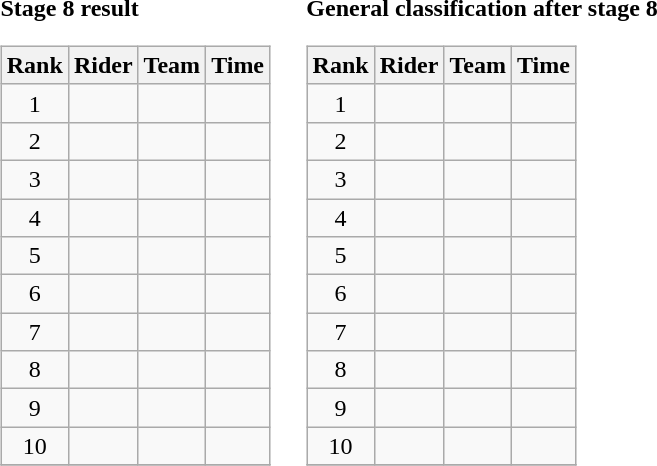<table>
<tr>
<td><strong>Stage 8 result</strong><br><table class="wikitable">
<tr>
<th scope="col">Rank</th>
<th scope="col">Rider</th>
<th scope="col">Team</th>
<th scope="col">Time</th>
</tr>
<tr>
<td style="text-align:center;">1</td>
<td></td>
<td></td>
<td style="text-align:right;"></td>
</tr>
<tr>
<td style="text-align:center;">2</td>
<td></td>
<td></td>
<td style="text-align:right;"></td>
</tr>
<tr>
<td style="text-align:center;">3</td>
<td></td>
<td></td>
<td style="text-align:right;"></td>
</tr>
<tr>
<td style="text-align:center;">4</td>
<td></td>
<td></td>
<td style="text-align:right;"></td>
</tr>
<tr>
<td style="text-align:center;">5</td>
<td></td>
<td></td>
<td style="text-align:right;"></td>
</tr>
<tr>
<td style="text-align:center;">6</td>
<td></td>
<td></td>
<td style="text-align:right;"></td>
</tr>
<tr>
<td style="text-align:center;">7</td>
<td> </td>
<td></td>
<td style="text-align:right;"></td>
</tr>
<tr>
<td style="text-align:center;">8</td>
<td></td>
<td></td>
<td style="text-align:right;"></td>
</tr>
<tr>
<td style="text-align:center;">9</td>
<td></td>
<td></td>
<td style="text-align:right;"></td>
</tr>
<tr>
<td style="text-align:center;">10</td>
<td> </td>
<td></td>
<td style="text-align:right;"></td>
</tr>
<tr>
</tr>
</table>
</td>
<td></td>
<td><strong>General classification after stage 8</strong><br><table class="wikitable">
<tr>
<th scope="col">Rank</th>
<th scope="col">Rider</th>
<th scope="col">Team</th>
<th scope="col">Time</th>
</tr>
<tr>
<td style="text-align:center;">1</td>
<td> </td>
<td></td>
<td style="text-align:right;"></td>
</tr>
<tr>
<td style="text-align:center;">2</td>
<td> </td>
<td></td>
<td style="text-align:right;"></td>
</tr>
<tr>
<td style="text-align:center;">3</td>
<td></td>
<td></td>
<td style="text-align:right;"></td>
</tr>
<tr>
<td style="text-align:center;">4</td>
<td></td>
<td></td>
<td style="text-align:right;"></td>
</tr>
<tr>
<td style="text-align:center;">5</td>
<td></td>
<td></td>
<td style="text-align:right;"></td>
</tr>
<tr>
<td style="text-align:center;">6</td>
<td></td>
<td></td>
<td style="text-align:right;"></td>
</tr>
<tr>
<td style="text-align:center;">7</td>
<td></td>
<td></td>
<td style="text-align:right;"></td>
</tr>
<tr>
<td style="text-align:center;">8</td>
<td> </td>
<td></td>
<td style="text-align:right;"></td>
</tr>
<tr>
<td style="text-align:center;">9</td>
<td></td>
<td></td>
<td style="text-align:right;"></td>
</tr>
<tr>
<td style="text-align:center;">10</td>
<td></td>
<td></td>
<td style="text-align:right;"></td>
</tr>
<tr>
</tr>
</table>
</td>
</tr>
</table>
